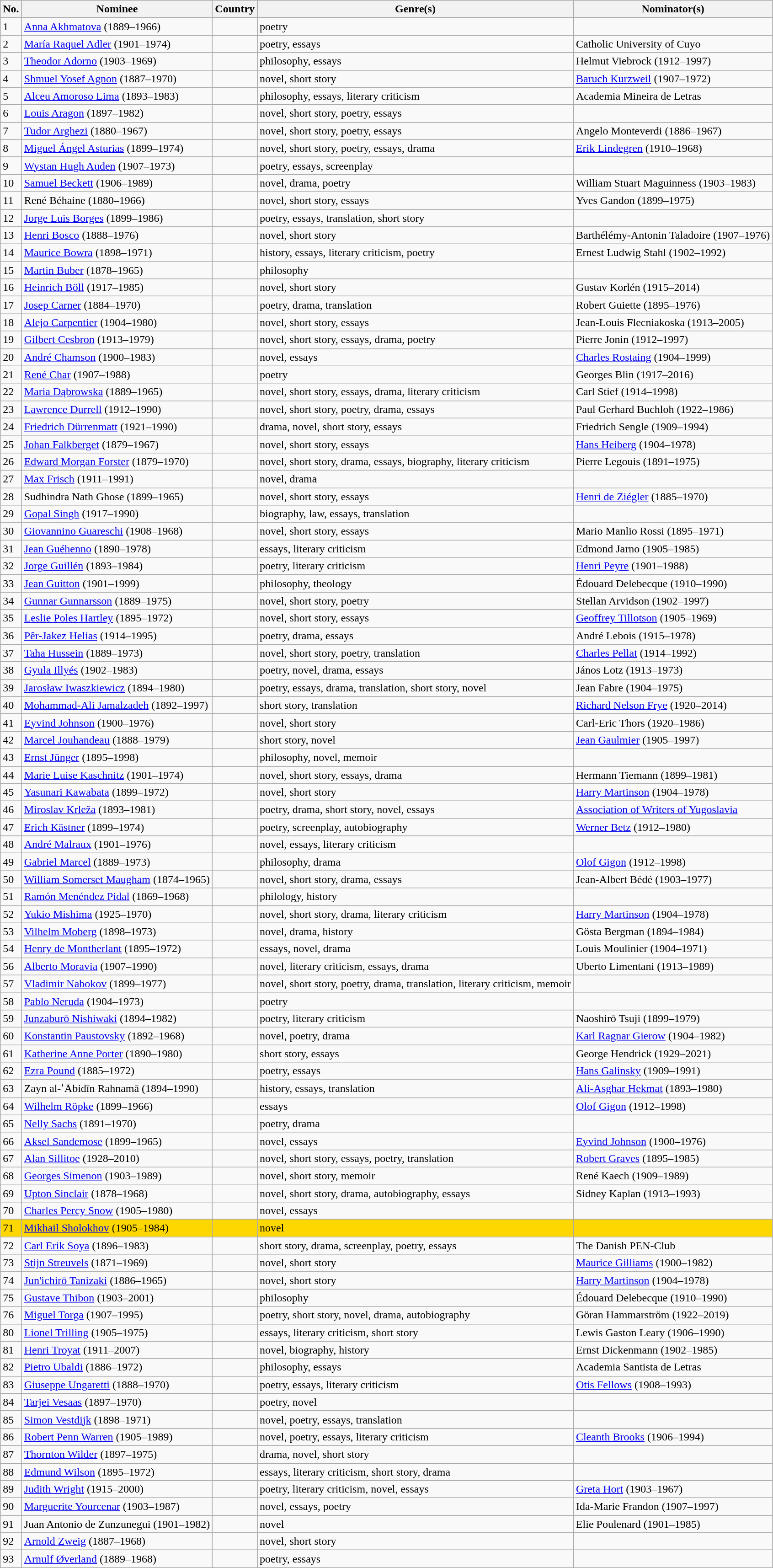<table class="sortable wikitable mw-collapsible">
<tr>
<th scope=col>No.</th>
<th scope=col>Nominee</th>
<th scope=col>Country</th>
<th scope=col>Genre(s)</th>
<th scope=col>Nominator(s)</th>
</tr>
<tr>
<td>1</td>
<td><a href='#'>Anna Akhmatova</a> (1889–1966)</td>
<td></td>
<td>poetry</td>
<td></td>
</tr>
<tr>
<td>2</td>
<td><a href='#'>María Raquel Adler</a> (1901–1974)</td>
<td></td>
<td>poetry, essays</td>
<td>Catholic University of Cuyo</td>
</tr>
<tr>
<td>3</td>
<td><a href='#'>Theodor Adorno</a> (1903–1969)</td>
<td></td>
<td>philosophy, essays</td>
<td>Helmut Viebrock (1912–1997)</td>
</tr>
<tr>
<td>4</td>
<td><a href='#'>Shmuel Yosef Agnon</a> (1887–1970)</td>
<td></td>
<td>novel, short story</td>
<td><a href='#'>Baruch Kurzweil</a> (1907–1972)</td>
</tr>
<tr>
<td>5</td>
<td><a href='#'>Alceu Amoroso Lima</a> (1893–1983)</td>
<td></td>
<td>philosophy, essays, literary criticism</td>
<td>Academia Mineira de Letras</td>
</tr>
<tr>
<td>6</td>
<td><a href='#'>Louis Aragon</a> (1897–1982)</td>
<td></td>
<td>novel, short story, poetry, essays</td>
<td></td>
</tr>
<tr>
<td>7</td>
<td><a href='#'>Tudor Arghezi</a> (1880–1967)</td>
<td></td>
<td>novel, short story, poetry, essays</td>
<td>Angelo Monteverdi (1886–1967)</td>
</tr>
<tr>
<td>8</td>
<td><a href='#'>Miguel Ángel Asturias</a> (1899–1974)</td>
<td></td>
<td>novel, short story, poetry, essays, drama</td>
<td><a href='#'>Erik Lindegren</a> (1910–1968)</td>
</tr>
<tr>
<td>9</td>
<td><a href='#'>Wystan Hugh Auden</a> (1907–1973)</td>
<td><br></td>
<td>poetry, essays, screenplay</td>
<td></td>
</tr>
<tr>
<td>10</td>
<td><a href='#'>Samuel Beckett</a> (1906–1989)</td>
<td></td>
<td>novel, drama, poetry</td>
<td>William Stuart Maguinness (1903–1983)</td>
</tr>
<tr>
<td>11</td>
<td>René Béhaine (1880–1966)</td>
<td></td>
<td>novel, short story, essays</td>
<td>Yves Gandon (1899–1975)</td>
</tr>
<tr>
<td>12</td>
<td><a href='#'>Jorge Luis Borges</a> (1899–1986)</td>
<td></td>
<td>poetry, essays, translation, short story</td>
<td></td>
</tr>
<tr>
<td>13</td>
<td><a href='#'>Henri Bosco</a> (1888–1976)</td>
<td></td>
<td>novel, short story</td>
<td>Barthélémy-Antonin Taladoire (1907–1976)</td>
</tr>
<tr>
<td>14</td>
<td><a href='#'>Maurice Bowra</a> (1898–1971)</td>
<td></td>
<td>history, essays, literary criticism, poetry</td>
<td>Ernest Ludwig Stahl (1902–1992)</td>
</tr>
<tr>
<td>15</td>
<td><a href='#'>Martin Buber</a> (1878–1965)</td>
<td><br></td>
<td>philosophy</td>
<td></td>
</tr>
<tr>
<td>16</td>
<td><a href='#'>Heinrich Böll</a> (1917–1985)</td>
<td></td>
<td>novel, short story</td>
<td>Gustav Korlén (1915–2014)</td>
</tr>
<tr>
<td>17</td>
<td><a href='#'>Josep Carner</a> (1884–1970)</td>
<td></td>
<td>poetry, drama, translation</td>
<td>Robert Guiette (1895–1976)</td>
</tr>
<tr>
<td>18</td>
<td><a href='#'>Alejo Carpentier</a> (1904–1980)</td>
<td></td>
<td>novel, short story, essays</td>
<td>Jean-Louis Flecniakoska (1913–2005)</td>
</tr>
<tr>
<td>19</td>
<td><a href='#'>Gilbert Cesbron</a> (1913–1979)</td>
<td></td>
<td>novel, short story, essays, drama, poetry</td>
<td>Pierre Jonin (1912–1997)</td>
</tr>
<tr>
<td>20</td>
<td><a href='#'>André Chamson</a> (1900–1983)</td>
<td></td>
<td>novel, essays</td>
<td><a href='#'>Charles Rostaing</a> (1904–1999)</td>
</tr>
<tr>
<td>21</td>
<td><a href='#'>René Char</a> (1907–1988)</td>
<td></td>
<td>poetry</td>
<td>Georges Blin (1917–2016)</td>
</tr>
<tr>
<td>22</td>
<td><a href='#'>Maria Dąbrowska</a> (1889–1965)</td>
<td></td>
<td>novel, short story, essays, drama, literary criticism</td>
<td>Carl Stief (1914–1998)</td>
</tr>
<tr>
<td>23</td>
<td><a href='#'>Lawrence Durrell</a> (1912–1990)</td>
<td></td>
<td>novel, short story, poetry, drama, essays</td>
<td>Paul Gerhard Buchloh (1922–1986)</td>
</tr>
<tr>
<td>24</td>
<td><a href='#'>Friedrich Dürrenmatt</a> (1921–1990)</td>
<td></td>
<td>drama, novel, short story, essays</td>
<td>Friedrich Sengle (1909–1994)</td>
</tr>
<tr>
<td>25</td>
<td><a href='#'>Johan Falkberget</a> (1879–1967)</td>
<td></td>
<td>novel, short story, essays</td>
<td><a href='#'>Hans Heiberg</a> (1904–1978)</td>
</tr>
<tr>
<td>26</td>
<td><a href='#'>Edward Morgan Forster</a> (1879–1970)</td>
<td></td>
<td>novel, short story, drama, essays, biography, literary criticism</td>
<td>Pierre Legouis (1891–1975)</td>
</tr>
<tr>
<td>27</td>
<td><a href='#'>Max Frisch</a> (1911–1991)</td>
<td></td>
<td>novel, drama</td>
<td></td>
</tr>
<tr>
<td>28</td>
<td>Sudhindra Nath Ghose (1899–1965)</td>
<td></td>
<td>novel, short story, essays</td>
<td><a href='#'>Henri de Ziégler</a> (1885–1970)</td>
</tr>
<tr>
<td>29</td>
<td><a href='#'>Gopal Singh</a> (1917–1990)</td>
<td></td>
<td>biography, law, essays, translation</td>
<td></td>
</tr>
<tr>
<td>30</td>
<td><a href='#'>Giovannino Guareschi</a> (1908–1968)</td>
<td></td>
<td>novel, short story, essays</td>
<td>Mario Manlio Rossi (1895–1971)</td>
</tr>
<tr>
<td>31</td>
<td><a href='#'>Jean Guéhenno</a> (1890–1978)</td>
<td></td>
<td>essays, literary criticism</td>
<td>Edmond Jarno (1905–1985)</td>
</tr>
<tr>
<td>32</td>
<td><a href='#'>Jorge Guillén</a> (1893–1984)</td>
<td></td>
<td>poetry, literary criticism</td>
<td><a href='#'>Henri Peyre</a> (1901–1988)</td>
</tr>
<tr>
<td>33</td>
<td><a href='#'>Jean Guitton</a> (1901–1999)</td>
<td></td>
<td>philosophy, theology</td>
<td>Édouard Delebecque (1910–1990)</td>
</tr>
<tr>
<td>34</td>
<td><a href='#'>Gunnar Gunnarsson</a> (1889–1975)</td>
<td></td>
<td>novel, short story, poetry</td>
<td>Stellan Arvidson (1902–1997)</td>
</tr>
<tr>
<td>35</td>
<td><a href='#'>Leslie Poles Hartley</a> (1895–1972)</td>
<td></td>
<td>novel, short story, essays</td>
<td><a href='#'>Geoffrey Tillotson</a> (1905–1969)</td>
</tr>
<tr>
<td>36</td>
<td><a href='#'>Pêr-Jakez Helias</a> (1914–1995)</td>
<td></td>
<td>poetry, drama, essays</td>
<td>André Lebois (1915–1978)</td>
</tr>
<tr>
<td>37</td>
<td><a href='#'>Taha Hussein</a> (1889–1973)</td>
<td></td>
<td>novel, short story, poetry, translation</td>
<td><a href='#'>Charles Pellat</a> (1914–1992)</td>
</tr>
<tr>
<td>38</td>
<td><a href='#'>Gyula Illyés</a> (1902–1983)</td>
<td></td>
<td>poetry, novel, drama, essays</td>
<td>János Lotz (1913–1973)</td>
</tr>
<tr>
<td>39</td>
<td><a href='#'>Jarosław Iwaszkiewicz</a> (1894–1980)</td>
<td></td>
<td>poetry, essays, drama, translation, short story, novel</td>
<td>Jean Fabre (1904–1975)</td>
</tr>
<tr>
<td>40</td>
<td><a href='#'>Mohammad-Ali Jamalzadeh</a> (1892–1997)</td>
<td></td>
<td>short story, translation</td>
<td><a href='#'>Richard Nelson Frye</a> (1920–2014)</td>
</tr>
<tr>
<td>41</td>
<td><a href='#'>Eyvind Johnson</a> (1900–1976)</td>
<td></td>
<td>novel, short story</td>
<td>Carl-Eric Thors (1920–1986)</td>
</tr>
<tr>
<td>42</td>
<td><a href='#'>Marcel Jouhandeau</a> (1888–1979)</td>
<td></td>
<td>short story, novel</td>
<td><a href='#'>Jean Gaulmier</a> (1905–1997)</td>
</tr>
<tr>
<td>43</td>
<td><a href='#'>Ernst Jünger</a> (1895–1998)</td>
<td></td>
<td>philosophy, novel, memoir</td>
<td></td>
</tr>
<tr>
<td>44</td>
<td><a href='#'>Marie Luise Kaschnitz</a> (1901–1974)</td>
<td></td>
<td>novel, short story, essays, drama</td>
<td>Hermann Tiemann (1899–1981)</td>
</tr>
<tr>
<td>45</td>
<td><a href='#'>Yasunari Kawabata</a> (1899–1972)</td>
<td></td>
<td>novel, short story</td>
<td><a href='#'>Harry Martinson</a> (1904–1978)</td>
</tr>
<tr>
<td>46</td>
<td><a href='#'>Miroslav Krleža</a> (1893–1981)</td>
<td></td>
<td>poetry, drama, short story, novel, essays</td>
<td><a href='#'>Association of Writers of Yugoslavia</a></td>
</tr>
<tr>
<td>47</td>
<td><a href='#'>Erich Kästner</a> (1899–1974)</td>
<td></td>
<td>poetry, screenplay, autobiography</td>
<td><a href='#'>Werner Betz</a> (1912–1980)</td>
</tr>
<tr>
<td>48</td>
<td><a href='#'>André Malraux</a> (1901–1976)</td>
<td></td>
<td>novel, essays, literary criticism</td>
<td></td>
</tr>
<tr>
<td>49</td>
<td><a href='#'>Gabriel Marcel</a> (1889–1973)</td>
<td></td>
<td>philosophy, drama</td>
<td><a href='#'>Olof Gigon</a> (1912–1998)</td>
</tr>
<tr>
<td>50</td>
<td><a href='#'>William Somerset Maugham</a> (1874–1965)</td>
<td></td>
<td>novel, short story, drama, essays</td>
<td>Jean-Albert Bédé (1903–1977)</td>
</tr>
<tr>
<td>51</td>
<td><a href='#'>Ramón Menéndez Pidal</a> (1869–1968)</td>
<td></td>
<td>philology, history</td>
<td></td>
</tr>
<tr>
<td>52</td>
<td><a href='#'>Yukio Mishima</a> (1925–1970)</td>
<td></td>
<td>novel, short story, drama, literary criticism</td>
<td><a href='#'>Harry Martinson</a> (1904–1978)</td>
</tr>
<tr>
<td>53</td>
<td><a href='#'>Vilhelm Moberg</a> (1898–1973)</td>
<td></td>
<td>novel, drama, history</td>
<td>Gösta Bergman (1894–1984)</td>
</tr>
<tr>
<td>54</td>
<td><a href='#'>Henry de Montherlant</a> (1895–1972)</td>
<td></td>
<td>essays, novel, drama</td>
<td>Louis Moulinier (1904–1971)</td>
</tr>
<tr>
<td>56</td>
<td><a href='#'>Alberto Moravia</a> (1907–1990)</td>
<td></td>
<td>novel, literary criticism, essays, drama</td>
<td>Uberto Limentani (1913–1989)</td>
</tr>
<tr>
<td>57</td>
<td><a href='#'>Vladimir Nabokov</a> (1899–1977)</td>
<td><br></td>
<td>novel, short story, poetry, drama, translation, literary criticism, memoir</td>
<td></td>
</tr>
<tr>
<td>58</td>
<td><a href='#'>Pablo Neruda</a> (1904–1973)</td>
<td></td>
<td>poetry</td>
<td></td>
</tr>
<tr>
<td>59</td>
<td><a href='#'>Junzaburō Nishiwaki</a> (1894–1982)</td>
<td></td>
<td>poetry, literary criticism</td>
<td>Naoshirō Tsuji (1899–1979)</td>
</tr>
<tr>
<td>60</td>
<td><a href='#'>Konstantin Paustovsky</a> (1892–1968)</td>
<td></td>
<td>novel, poetry, drama</td>
<td><a href='#'>Karl Ragnar Gierow</a> (1904–1982)</td>
</tr>
<tr>
<td>61</td>
<td><a href='#'>Katherine Anne Porter</a> (1890–1980)</td>
<td></td>
<td>short story, essays</td>
<td>George Hendrick (1929–2021)</td>
</tr>
<tr>
<td>62</td>
<td><a href='#'>Ezra Pound</a> (1885–1972)</td>
<td></td>
<td>poetry, essays</td>
<td><a href='#'>Hans Galinsky</a> (1909–1991)</td>
</tr>
<tr>
<td>63</td>
<td>Zayn al-ʻĀbidīn Rahnamā (1894–1990)</td>
<td></td>
<td>history, essays, translation</td>
<td><a href='#'>Ali-Asghar Hekmat</a> (1893–1980)</td>
</tr>
<tr>
<td>64</td>
<td><a href='#'>Wilhelm Röpke</a> (1899–1966)</td>
<td><br></td>
<td>essays</td>
<td><a href='#'>Olof Gigon</a> (1912–1998)</td>
</tr>
<tr>
<td>65</td>
<td><a href='#'>Nelly Sachs</a> (1891–1970)</td>
<td><br></td>
<td>poetry, drama</td>
<td></td>
</tr>
<tr>
<td>66</td>
<td><a href='#'>Aksel Sandemose</a> (1899–1965)</td>
<td><br></td>
<td>novel, essays</td>
<td><a href='#'>Eyvind Johnson</a> (1900–1976)</td>
</tr>
<tr>
<td>67</td>
<td><a href='#'>Alan Sillitoe</a> (1928–2010)</td>
<td></td>
<td>novel, short story, essays, poetry, translation</td>
<td><a href='#'>Robert Graves</a> (1895–1985)</td>
</tr>
<tr>
<td>68</td>
<td><a href='#'>Georges Simenon</a> (1903–1989)</td>
<td></td>
<td>novel, short story, memoir</td>
<td>René Kaech (1909–1989)</td>
</tr>
<tr>
<td>69</td>
<td><a href='#'>Upton Sinclair</a> (1878–1968)</td>
<td></td>
<td>novel, short story, drama, autobiography, essays</td>
<td>Sidney Kaplan (1913–1993)</td>
</tr>
<tr>
<td>70</td>
<td><a href='#'>Charles Percy Snow</a> (1905–1980)</td>
<td></td>
<td>novel, essays</td>
<td></td>
</tr>
<tr>
<td style="background:gold;white-space:nowrap">71</td>
<td style="background:gold;white-space:nowrap"><a href='#'>Mikhail Sholokhov</a> (1905–1984)</td>
<td style="background:gold;white-space:nowrap"></td>
<td style="background:gold;white-space:nowrap">novel</td>
<td style="background:gold;white-space:nowrap"></td>
</tr>
<tr>
<td>72</td>
<td><a href='#'>Carl Erik Soya</a> (1896–1983)</td>
<td></td>
<td>short story, drama, screenplay, poetry, essays</td>
<td>The Danish PEN-Club</td>
</tr>
<tr>
<td>73</td>
<td><a href='#'>Stijn Streuvels</a> (1871–1969)</td>
<td></td>
<td>novel, short story</td>
<td><a href='#'>Maurice Gilliams</a> (1900–1982)</td>
</tr>
<tr>
<td>74</td>
<td><a href='#'>Jun'ichirō Tanizaki</a> (1886–1965)</td>
<td></td>
<td>novel, short story</td>
<td><a href='#'>Harry Martinson</a> (1904–1978)</td>
</tr>
<tr>
<td>75</td>
<td><a href='#'>Gustave Thibon</a> (1903–2001)</td>
<td></td>
<td>philosophy</td>
<td>Édouard Delebecque (1910–1990)</td>
</tr>
<tr>
<td>76</td>
<td><a href='#'>Miguel Torga</a> (1907–1995)</td>
<td></td>
<td>poetry, short story, novel, drama, autobiography</td>
<td>Göran Hammarström (1922–2019)</td>
</tr>
<tr>
<td>80</td>
<td><a href='#'>Lionel Trilling</a> (1905–1975)</td>
<td></td>
<td>essays, literary criticism, short story</td>
<td>Lewis Gaston Leary (1906–1990)</td>
</tr>
<tr>
<td>81</td>
<td><a href='#'>Henri Troyat</a> (1911–2007)</td>
<td></td>
<td>novel, biography, history</td>
<td>Ernst Dickenmann (1902–1985)</td>
</tr>
<tr>
<td>82</td>
<td><a href='#'>Pietro Ubaldi</a> (1886–1972)</td>
<td></td>
<td>philosophy, essays</td>
<td>Academia Santista de Letras</td>
</tr>
<tr>
<td>83</td>
<td><a href='#'>Giuseppe Ungaretti</a> (1888–1970)</td>
<td></td>
<td>poetry, essays, literary criticism</td>
<td><a href='#'>Otis Fellows</a> (1908–1993)</td>
</tr>
<tr>
<td>84</td>
<td><a href='#'>Tarjei Vesaas</a> (1897–1970)</td>
<td></td>
<td>poetry, novel</td>
<td></td>
</tr>
<tr>
<td>85</td>
<td><a href='#'>Simon Vestdijk</a> (1898–1971)</td>
<td></td>
<td>novel, poetry, essays, translation</td>
<td></td>
</tr>
<tr>
<td>86</td>
<td><a href='#'>Robert Penn Warren</a> (1905–1989)</td>
<td></td>
<td>novel, poetry, essays, literary criticism</td>
<td><a href='#'>Cleanth Brooks</a> (1906–1994)</td>
</tr>
<tr>
<td>87</td>
<td><a href='#'>Thornton Wilder</a> (1897–1975)</td>
<td></td>
<td>drama, novel, short story</td>
<td></td>
</tr>
<tr>
<td>88</td>
<td><a href='#'>Edmund Wilson</a> (1895–1972)</td>
<td></td>
<td>essays, literary criticism, short story, drama</td>
<td></td>
</tr>
<tr>
<td>89</td>
<td><a href='#'>Judith Wright</a> (1915–2000)</td>
<td></td>
<td>poetry, literary criticism, novel, essays</td>
<td><a href='#'>Greta Hort</a> (1903–1967)</td>
</tr>
<tr>
<td>90</td>
<td><a href='#'>Marguerite Yourcenar</a> (1903–1987)</td>
<td></td>
<td>novel, essays, poetry</td>
<td>Ida-Marie Frandon (1907–1997)</td>
</tr>
<tr>
<td>91</td>
<td>Juan Antonio de Zunzunegui (1901–1982)</td>
<td></td>
<td>novel</td>
<td>Elie Poulenard (1901–1985)</td>
</tr>
<tr>
<td>92</td>
<td><a href='#'>Arnold Zweig</a> (1887–1968)</td>
<td></td>
<td>novel, short story</td>
<td></td>
</tr>
<tr>
<td>93</td>
<td><a href='#'>Arnulf Øverland</a> (1889–1968)</td>
<td></td>
<td>poetry, essays</td>
<td></td>
</tr>
</table>
